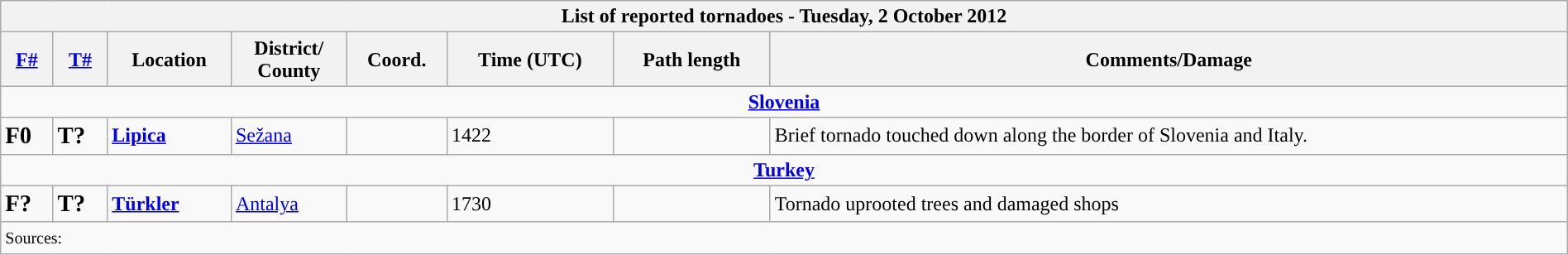<table class="wikitable collapsible" width="100%">
<tr>
<th colspan="8">List of reported tornadoes - Tuesday, 2 October 2012</th>
</tr>
<tr>
<th><a href='#'>F#</a></th>
<th><a href='#'>T#</a></th>
<th>Location</th>
<th>District/<br>County</th>
<th>Coord.</th>
<th>Time (UTC)</th>
<th>Path length</th>
<th>Comments/Damage</th>
</tr>
<tr>
<td colspan="8" align=center><strong><a href='#'>Slovenia</a></strong></td>
</tr>
<tr>
<td><big><strong>F0</strong></big></td>
<td><big><strong>T?</strong></big></td>
<td><strong><a href='#'>Lipica</a></strong></td>
<td><a href='#'>Sežana</a></td>
<td></td>
<td>1422</td>
<td></td>
<td>Brief tornado touched down along the border of Slovenia and Italy.</td>
</tr>
<tr>
<td colspan="8" align=center><strong><a href='#'>Turkey</a></strong></td>
</tr>
<tr>
<td><big><strong>F?</strong></big></td>
<td><big><strong>T?</strong></big></td>
<td><strong><a href='#'>Türkler</a></strong></td>
<td><a href='#'>Antalya</a></td>
<td></td>
<td>1730</td>
<td></td>
<td>Tornado uprooted trees and damaged shops</td>
</tr>
<tr>
<td colspan="8"><small>Sources:  </small></td>
</tr>
</table>
